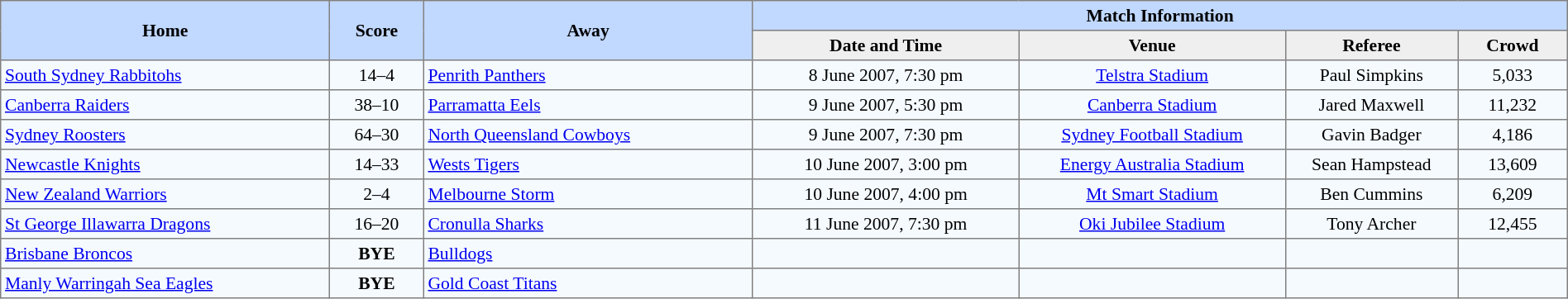<table border=1 style="border-collapse:collapse; font-size:90%; text-align:center;" cellpadding=3 cellspacing=0 width=100%>
<tr bgcolor=#C1D8FF>
<th rowspan=2 width=21%>Home</th>
<th rowspan=2 width=6%>Score</th>
<th rowspan=2 width=21%>Away</th>
<th colspan=6>Match Information</th>
</tr>
<tr bgcolor=#EFEFEF>
<th width=17%>Date and Time</th>
<th width=17%>Venue</th>
<th width=11%>Referee</th>
<th width=7%>Crowd</th>
</tr>
<tr bgcolor=#F5FAFF>
<td align=left> <a href='#'>South Sydney Rabbitohs</a></td>
<td>14–4</td>
<td align=left> <a href='#'>Penrith Panthers</a></td>
<td>8 June 2007, 7:30 pm</td>
<td><a href='#'>Telstra Stadium</a></td>
<td>Paul Simpkins</td>
<td>5,033</td>
</tr>
<tr bgcolor=#F5FAFF>
<td align=left> <a href='#'>Canberra Raiders</a></td>
<td>38–10</td>
<td align=left> <a href='#'>Parramatta Eels</a></td>
<td>9 June 2007, 5:30 pm</td>
<td><a href='#'>Canberra Stadium</a></td>
<td>Jared Maxwell</td>
<td>11,232</td>
</tr>
<tr bgcolor=#F5FAFF>
<td align=left> <a href='#'>Sydney Roosters</a></td>
<td>64–30</td>
<td align=left> <a href='#'>North Queensland Cowboys</a></td>
<td>9 June 2007, 7:30 pm</td>
<td><a href='#'>Sydney Football Stadium</a></td>
<td>Gavin Badger</td>
<td>4,186</td>
</tr>
<tr bgcolor=#F5FAFF>
<td align=left> <a href='#'>Newcastle Knights</a></td>
<td>14–33</td>
<td align=left> <a href='#'>Wests Tigers</a></td>
<td>10 June 2007, 3:00 pm</td>
<td><a href='#'>Energy Australia Stadium</a></td>
<td>Sean Hampstead</td>
<td>13,609</td>
</tr>
<tr bgcolor=#F5FAFF>
<td align=left> <a href='#'>New Zealand Warriors</a></td>
<td>2–4</td>
<td align=left> <a href='#'>Melbourne Storm</a></td>
<td>10 June 2007, 4:00 pm</td>
<td><a href='#'>Mt Smart Stadium</a></td>
<td>Ben Cummins</td>
<td>6,209</td>
</tr>
<tr bgcolor=#F5FAFF>
<td align=left> <a href='#'>St George Illawarra Dragons</a></td>
<td>16–20</td>
<td align=left> <a href='#'>Cronulla Sharks</a></td>
<td>11 June 2007, 7:30 pm</td>
<td><a href='#'>Oki Jubilee Stadium</a></td>
<td>Tony Archer</td>
<td>12,455</td>
</tr>
<tr bgcolor=#F5FAFF>
<td align=left> <a href='#'>Brisbane Broncos</a></td>
<td><strong>BYE</strong></td>
<td align=left> <a href='#'>Bulldogs</a></td>
<td></td>
<td></td>
<td></td>
<td></td>
</tr>
<tr bgcolor=#F5FAFF>
<td align=left> <a href='#'>Manly Warringah Sea Eagles</a></td>
<td><strong>BYE</strong></td>
<td align=left> <a href='#'>Gold Coast Titans</a></td>
<td></td>
<td></td>
<td></td>
<td></td>
</tr>
</table>
